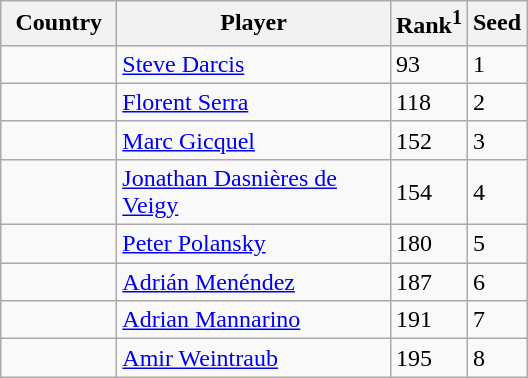<table class="sortable wikitable">
<tr>
<th width="70">Country</th>
<th width="175">Player</th>
<th>Rank<sup>1</sup></th>
<th>Seed</th>
</tr>
<tr>
<td></td>
<td><a href='#'>Steve Darcis</a></td>
<td>93</td>
<td>1</td>
</tr>
<tr>
<td></td>
<td><a href='#'>Florent Serra</a></td>
<td>118</td>
<td>2</td>
</tr>
<tr>
<td></td>
<td><a href='#'>Marc Gicquel</a></td>
<td>152</td>
<td>3</td>
</tr>
<tr>
<td></td>
<td><a href='#'>Jonathan Dasnières de Veigy</a></td>
<td>154</td>
<td>4</td>
</tr>
<tr>
<td></td>
<td><a href='#'>Peter Polansky</a></td>
<td>180</td>
<td>5</td>
</tr>
<tr>
<td></td>
<td><a href='#'>Adrián Menéndez</a></td>
<td>187</td>
<td>6</td>
</tr>
<tr>
<td></td>
<td><a href='#'>Adrian Mannarino</a></td>
<td>191</td>
<td>7</td>
</tr>
<tr>
<td></td>
<td><a href='#'>Amir Weintraub</a></td>
<td>195</td>
<td>8</td>
</tr>
</table>
